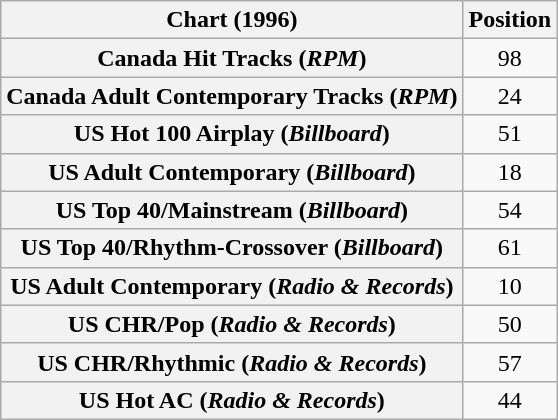<table class="wikitable sortable plainrowheaders" style="text-align:center;">
<tr>
<th>Chart (1996)</th>
<th>Position</th>
</tr>
<tr>
<th scope="row">Canada Hit Tracks (<em>RPM</em>)</th>
<td>98</td>
</tr>
<tr>
<th scope="row">Canada Adult Contemporary Tracks (<em>RPM</em>)</th>
<td>24</td>
</tr>
<tr>
<th scope="row">US Hot 100 Airplay (<em>Billboard</em>)</th>
<td>51</td>
</tr>
<tr>
<th scope="row">US Adult Contemporary (<em>Billboard</em>)</th>
<td>18</td>
</tr>
<tr>
<th scope="row">US Top 40/Mainstream (<em>Billboard</em>)</th>
<td>54</td>
</tr>
<tr>
<th scope="row">US Top 40/Rhythm-Crossover (<em>Billboard</em>)</th>
<td>61</td>
</tr>
<tr>
<th scope="row">US Adult Contemporary (<em>Radio & Records</em>)</th>
<td>10</td>
</tr>
<tr>
<th scope="row">US CHR/Pop (<em>Radio & Records</em>)</th>
<td>50</td>
</tr>
<tr>
<th scope="row">US CHR/Rhythmic (<em>Radio & Records</em>)</th>
<td>57</td>
</tr>
<tr>
<th scope="row">US Hot AC (<em>Radio & Records</em>)</th>
<td>44</td>
</tr>
</table>
